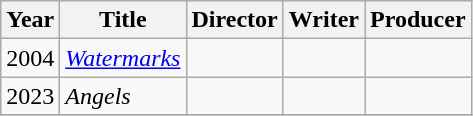<table class="wikitable">
<tr>
<th>Year</th>
<th>Title</th>
<th>Director</th>
<th>Writer</th>
<th>Producer</th>
</tr>
<tr>
<td>2004</td>
<td><em><a href='#'>Watermarks</a></em></td>
<td></td>
<td></td>
<td></td>
</tr>
<tr>
<td>2023</td>
<td><em>Angels</em></td>
<td></td>
<td></td>
<td></td>
</tr>
<tr>
</tr>
</table>
